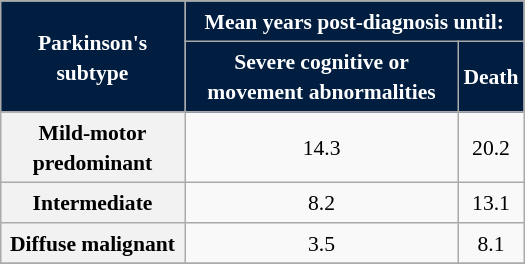<table class="wikitable" style="float:right; margin-left:1em; font-size:90%; line-height:1.4em; width:350px;">
<tr>
<th rowspan="2" style="background:#011E41;color:white;text-align:center;">Parkinson's subtype</th>
<th colspan="2" style="background:#011E41;color:white;text-align:center;">Mean years post-diagnosis until:</th>
</tr>
<tr>
<th style="background:#011E41;color:white;">Severe cognitive or movement abnormalities</th>
<th style="background:#011E41;color:white;">Death</th>
</tr>
<tr>
<th>Mild-motor predominant</th>
<td style="text-align:center;">14.3</td>
<td style="text-align:center;">20.2</td>
</tr>
<tr>
<th>Intermediate</th>
<td style="text-align:center;">8.2</td>
<td style="text-align:center;">13.1</td>
</tr>
<tr>
<th>Diffuse malignant</th>
<td style="text-align:center;">3.5</td>
<td style="text-align:center;">8.1</td>
</tr>
<tr>
</tr>
</table>
